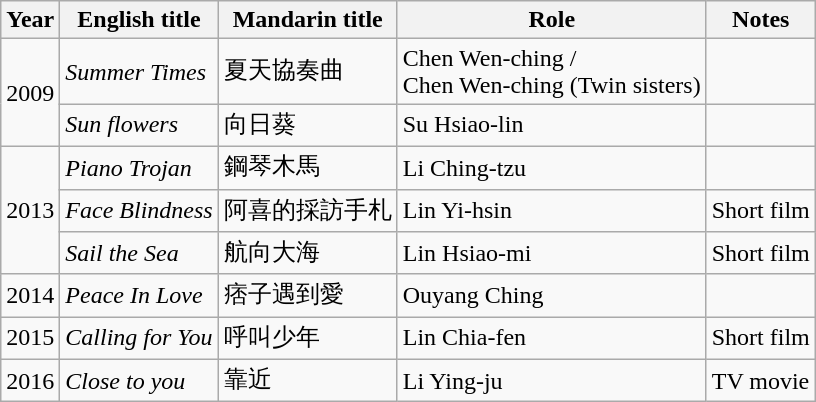<table class="wikitable sortable">
<tr>
<th>Year</th>
<th>English title</th>
<th>Mandarin title</th>
<th>Role</th>
<th class="unsortable">Notes</th>
</tr>
<tr>
<td rowspan="2">2009</td>
<td><em>Summer Times</em></td>
<td>夏天協奏曲</td>
<td>Chen Wen-ching /<br>Chen Wen-ching
(Twin sisters)</td>
<td></td>
</tr>
<tr>
<td><em>Sun flowers</em></td>
<td>向日葵</td>
<td>Su Hsiao-lin</td>
<td></td>
</tr>
<tr>
<td rowspan="3">2013</td>
<td><em>Piano Trojan</em></td>
<td>鋼琴木馬</td>
<td>Li Ching-tzu</td>
<td></td>
</tr>
<tr>
<td><em>Face Blindness</em></td>
<td>阿喜的採訪手札</td>
<td>Lin Yi-hsin</td>
<td>Short film</td>
</tr>
<tr>
<td><em>Sail the Sea</em></td>
<td>航向大海</td>
<td>Lin Hsiao-mi</td>
<td>Short film</td>
</tr>
<tr>
<td>2014</td>
<td><em>Peace In Love</em></td>
<td>痞子遇到愛</td>
<td>Ouyang Ching</td>
<td></td>
</tr>
<tr>
<td>2015</td>
<td><em>Calling for You</em></td>
<td>呼叫少年</td>
<td>Lin Chia-fen</td>
<td>Short film</td>
</tr>
<tr>
<td>2016</td>
<td><em>Close to you</em></td>
<td>靠近</td>
<td>Li Ying-ju</td>
<td>TV movie</td>
</tr>
</table>
